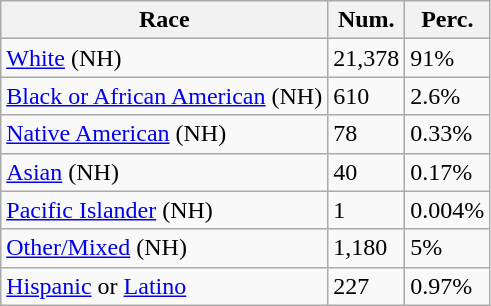<table class="wikitable">
<tr>
<th>Race</th>
<th>Num.</th>
<th>Perc.</th>
</tr>
<tr>
<td><a href='#'>White</a> (NH)</td>
<td>21,378</td>
<td>91%</td>
</tr>
<tr>
<td><a href='#'>Black or African American</a> (NH)</td>
<td>610</td>
<td>2.6%</td>
</tr>
<tr>
<td><a href='#'>Native American</a> (NH)</td>
<td>78</td>
<td>0.33%</td>
</tr>
<tr>
<td><a href='#'>Asian</a> (NH)</td>
<td>40</td>
<td>0.17%</td>
</tr>
<tr>
<td><a href='#'>Pacific Islander</a> (NH)</td>
<td>1</td>
<td>0.004%</td>
</tr>
<tr>
<td><a href='#'>Other/Mixed</a> (NH)</td>
<td>1,180</td>
<td>5%</td>
</tr>
<tr>
<td><a href='#'>Hispanic</a> or <a href='#'>Latino</a></td>
<td>227</td>
<td>0.97%</td>
</tr>
</table>
